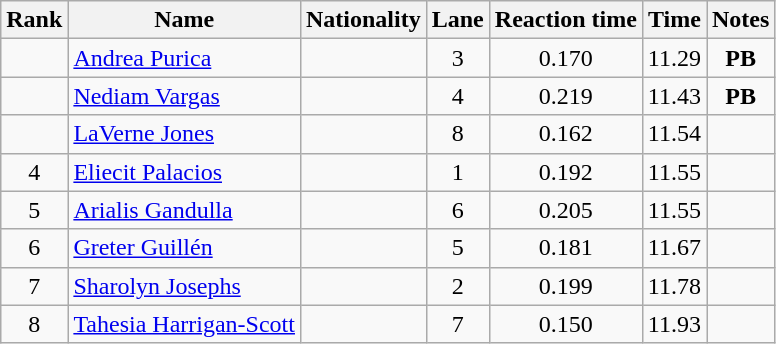<table class="wikitable sortable" style="text-align:center">
<tr>
<th>Rank</th>
<th>Name</th>
<th>Nationality</th>
<th>Lane</th>
<th>Reaction time</th>
<th>Time</th>
<th>Notes</th>
</tr>
<tr>
<td></td>
<td align=left><a href='#'>Andrea Purica</a></td>
<td align=left></td>
<td>3</td>
<td>0.170</td>
<td>11.29</td>
<td><strong>PB</strong></td>
</tr>
<tr>
<td></td>
<td align=left><a href='#'>Nediam Vargas</a></td>
<td align=left></td>
<td>4</td>
<td>0.219</td>
<td>11.43</td>
<td><strong>PB</strong></td>
</tr>
<tr>
<td></td>
<td align=left><a href='#'>LaVerne Jones</a></td>
<td align=left></td>
<td>8</td>
<td>0.162</td>
<td>11.54</td>
<td></td>
</tr>
<tr>
<td>4</td>
<td align=left><a href='#'>Eliecit Palacios</a></td>
<td align=left></td>
<td>1</td>
<td>0.192</td>
<td>11.55</td>
<td></td>
</tr>
<tr>
<td>5</td>
<td align=left><a href='#'>Arialis Gandulla</a></td>
<td align=left></td>
<td>6</td>
<td>0.205</td>
<td>11.55</td>
<td></td>
</tr>
<tr>
<td>6</td>
<td align=left><a href='#'>Greter Guillén</a></td>
<td align=left></td>
<td>5</td>
<td>0.181</td>
<td>11.67</td>
<td></td>
</tr>
<tr>
<td>7</td>
<td align=left><a href='#'>Sharolyn Josephs</a></td>
<td align=left></td>
<td>2</td>
<td>0.199</td>
<td>11.78</td>
<td></td>
</tr>
<tr>
<td>8</td>
<td align=left><a href='#'>Tahesia Harrigan-Scott</a></td>
<td align=left></td>
<td>7</td>
<td>0.150</td>
<td>11.93</td>
<td></td>
</tr>
</table>
